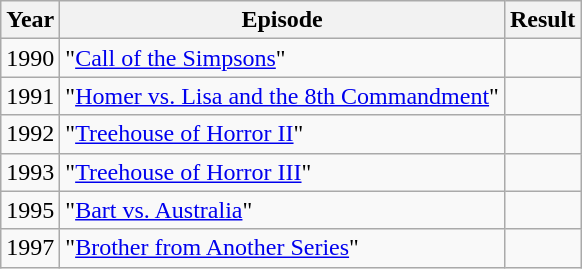<table class="wikitable">
<tr>
<th>Year</th>
<th>Episode</th>
<th>Result</th>
</tr>
<tr>
<td>1990</td>
<td>"<a href='#'>Call of the Simpsons</a>"</td>
<td></td>
</tr>
<tr>
<td>1991</td>
<td>"<a href='#'>Homer vs. Lisa and the 8th Commandment</a>"</td>
<td></td>
</tr>
<tr>
<td>1992</td>
<td>"<a href='#'>Treehouse of Horror II</a>"</td>
<td></td>
</tr>
<tr>
<td>1993</td>
<td>"<a href='#'>Treehouse of Horror III</a>"</td>
<td></td>
</tr>
<tr>
<td>1995</td>
<td>"<a href='#'>Bart vs. Australia</a>"</td>
<td></td>
</tr>
<tr>
<td>1997</td>
<td>"<a href='#'>Brother from Another Series</a>"</td>
<td></td>
</tr>
</table>
